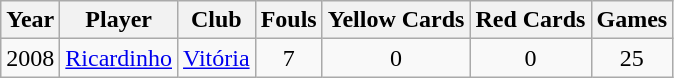<table class="wikitable">
<tr>
<th>Year</th>
<th>Player</th>
<th>Club</th>
<th>Fouls</th>
<th>Yellow Cards</th>
<th>Red Cards</th>
<th>Games</th>
</tr>
<tr>
<td>2008</td>
<td><a href='#'>Ricardinho</a></td>
<td><a href='#'>Vitória</a></td>
<td align=center>7</td>
<td align=center>0</td>
<td align=center>0</td>
<td align=center>25</td>
</tr>
</table>
